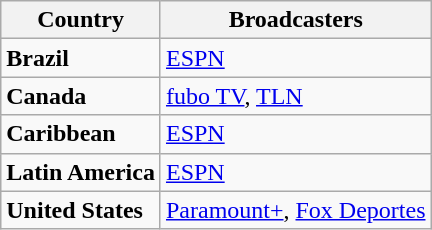<table class="wikitable" border="2">
<tr>
<th>Country</th>
<th>Broadcasters</th>
</tr>
<tr>
<td><strong>Brazil</strong></td>
<td><a href='#'>ESPN</a></td>
</tr>
<tr>
<td><strong>Canada</strong></td>
<td><a href='#'>fubo TV</a>, <a href='#'>TLN</a></td>
</tr>
<tr>
<td><strong>Caribbean</strong></td>
<td><a href='#'>ESPN</a></td>
</tr>
<tr>
<td><strong>Latin America</strong></td>
<td><a href='#'>ESPN</a></td>
</tr>
<tr>
<td><strong>United States</strong></td>
<td><a href='#'>Paramount+</a>, <a href='#'>Fox Deportes</a></td>
</tr>
</table>
